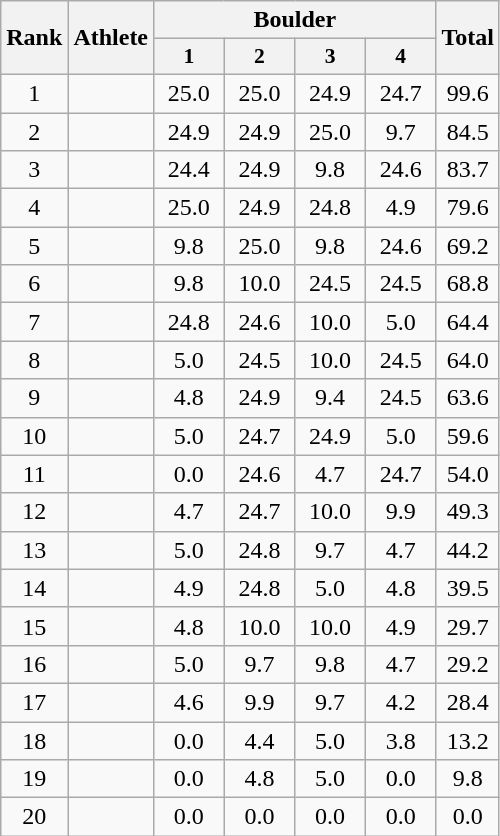<table class="wikitable sortable" style="text-align:center">
<tr>
<th scope="col" rowspan="2">Rank</th>
<th scope="col" rowspan="2">Athlete</th>
<th scope="col" colspan="4">Boulder</th>
<th scope="col" rowspan="2">Total</th>
</tr>
<tr>
<th scope="col" style="width:2.8em;font-size:90%;">1</th>
<th scope="col" style="width:2.8em;font-size:90%;">2</th>
<th scope="col" style="width:2.8em;font-size:90%;">3</th>
<th scope="col" style="width:2.8em;font-size:90%;">4</th>
</tr>
<tr>
<td>1</td>
<td align=left></td>
<td>25.0</td>
<td>25.0</td>
<td>24.9</td>
<td>24.7</td>
<td>99.6</td>
</tr>
<tr>
<td>2</td>
<td align=left></td>
<td>24.9</td>
<td>24.9</td>
<td>25.0</td>
<td>9.7</td>
<td>84.5</td>
</tr>
<tr>
<td>3</td>
<td align=left></td>
<td>24.4</td>
<td>24.9</td>
<td>9.8</td>
<td>24.6</td>
<td>83.7</td>
</tr>
<tr>
<td>4</td>
<td align=left></td>
<td>25.0</td>
<td>24.9</td>
<td>24.8</td>
<td>4.9</td>
<td>79.6</td>
</tr>
<tr>
<td>5</td>
<td align=left></td>
<td>9.8</td>
<td>25.0</td>
<td>9.8</td>
<td>24.6</td>
<td>69.2</td>
</tr>
<tr>
<td>6</td>
<td align=left></td>
<td>9.8</td>
<td>10.0</td>
<td>24.5</td>
<td>24.5</td>
<td>68.8</td>
</tr>
<tr>
<td>7</td>
<td align=left></td>
<td>24.8</td>
<td>24.6</td>
<td>10.0</td>
<td>5.0</td>
<td>64.4</td>
</tr>
<tr>
<td>8</td>
<td align=left></td>
<td>5.0</td>
<td>24.5</td>
<td>10.0</td>
<td>24.5</td>
<td>64.0</td>
</tr>
<tr>
<td>9</td>
<td align=left></td>
<td>4.8</td>
<td>24.9</td>
<td>9.4</td>
<td>24.5</td>
<td>63.6</td>
</tr>
<tr>
<td>10</td>
<td align=left></td>
<td>5.0</td>
<td>24.7</td>
<td>24.9</td>
<td>5.0</td>
<td>59.6</td>
</tr>
<tr>
<td>11</td>
<td align=left></td>
<td>0.0</td>
<td>24.6</td>
<td>4.7</td>
<td>24.7</td>
<td>54.0</td>
</tr>
<tr>
<td>12</td>
<td align=left></td>
<td>4.7</td>
<td>24.7</td>
<td>10.0</td>
<td>9.9</td>
<td>49.3</td>
</tr>
<tr>
<td>13</td>
<td align=left></td>
<td>5.0</td>
<td>24.8</td>
<td>9.7</td>
<td>4.7</td>
<td>44.2</td>
</tr>
<tr>
<td>14</td>
<td align=left></td>
<td>4.9</td>
<td>24.8</td>
<td>5.0</td>
<td>4.8</td>
<td>39.5</td>
</tr>
<tr>
<td>15</td>
<td align=left></td>
<td>4.8</td>
<td>10.0</td>
<td>10.0</td>
<td>4.9</td>
<td>29.7</td>
</tr>
<tr>
<td>16</td>
<td align=left></td>
<td>5.0</td>
<td>9.7</td>
<td>9.8</td>
<td>4.7</td>
<td>29.2</td>
</tr>
<tr>
<td>17</td>
<td align=left></td>
<td>4.6</td>
<td>9.9</td>
<td>9.7</td>
<td>4.2</td>
<td>28.4</td>
</tr>
<tr>
<td>18</td>
<td align=left></td>
<td>0.0</td>
<td>4.4</td>
<td>5.0</td>
<td>3.8</td>
<td>13.2</td>
</tr>
<tr>
<td>19</td>
<td align=left></td>
<td>0.0</td>
<td>4.8</td>
<td>5.0</td>
<td>0.0</td>
<td>9.8</td>
</tr>
<tr>
<td>20</td>
<td align=left></td>
<td>0.0</td>
<td>0.0</td>
<td>0.0</td>
<td>0.0</td>
<td>0.0</td>
</tr>
</table>
